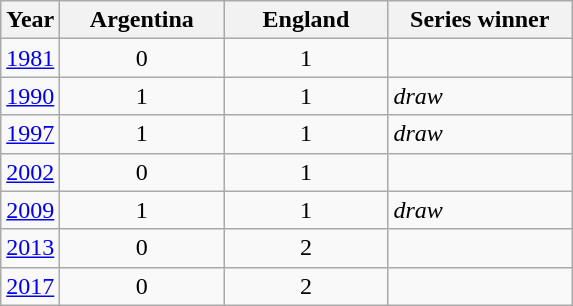<table class="wikitable">
<tr>
<th>Year</th>
<th width="102">Argentina</th>
<th width="102">England</th>
<th width="115">Series winner</th>
</tr>
<tr>
<td align=center> <a href='#'>1981</a></td>
<td align=center>0</td>
<td align=center>1</td>
<td></td>
</tr>
<tr>
<td align=center> <a href='#'>1990</a></td>
<td align=center>1</td>
<td align=center>1</td>
<td> <em>draw</em></td>
</tr>
<tr>
<td align=center> <a href='#'>1997</a></td>
<td align=center>1</td>
<td align=center>1</td>
<td> <em>draw</em></td>
</tr>
<tr>
<td align=center> <a href='#'>2002</a></td>
<td align=center>0</td>
<td align=center>1</td>
<td></td>
</tr>
<tr>
<td align=center>  <a href='#'>2009</a></td>
<td align=center>1</td>
<td align=center>1</td>
<td> <em>draw</em></td>
</tr>
<tr>
<td align=center> <a href='#'>2013</a></td>
<td align=center>0</td>
<td align=center>2</td>
<td></td>
</tr>
<tr>
<td align=center> <a href='#'>2017</a></td>
<td align=center>0</td>
<td align=center>2</td>
<td></td>
</tr>
</table>
